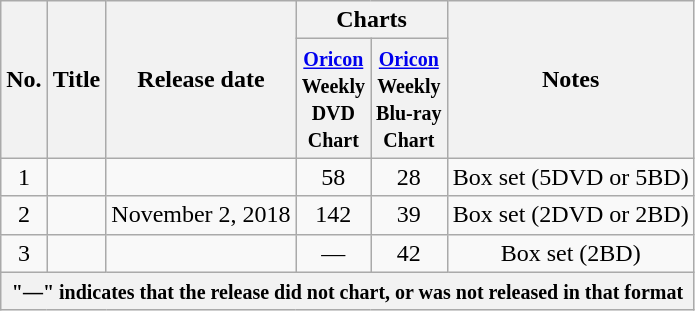<table class="wikitable" style="text-align:center;">
<tr>
<th rowspan="2">No.</th>
<th rowspan="2">Title</th>
<th rowspan="2">Release date</th>
<th colspan="2">Charts</th>
<th rowspan="2">Notes</th>
</tr>
<tr>
<th><small><a href='#'>Oricon</a><br>Weekly<br>DVD<br>Chart</small><br></th>
<th><small><a href='#'>Oricon</a><br>Weekly<br>Blu-ray<br>Chart</small><br></th>
</tr>
<tr>
<td>1</td>
<td></td>
<td></td>
<td>58</td>
<td>28</td>
<td>Box set (5DVD or 5BD)</td>
</tr>
<tr>
<td>2</td>
<td></td>
<td>November 2, 2018</td>
<td>142</td>
<td>39</td>
<td>Box set (2DVD or 2BD)</td>
</tr>
<tr>
<td>3</td>
<td></td>
<td></td>
<td>—</td>
<td>42</td>
<td>Box set (2BD)</td>
</tr>
<tr>
<th colspan="6"><small>"—" indicates that the release did not chart, or was not released in that format</small></th>
</tr>
</table>
